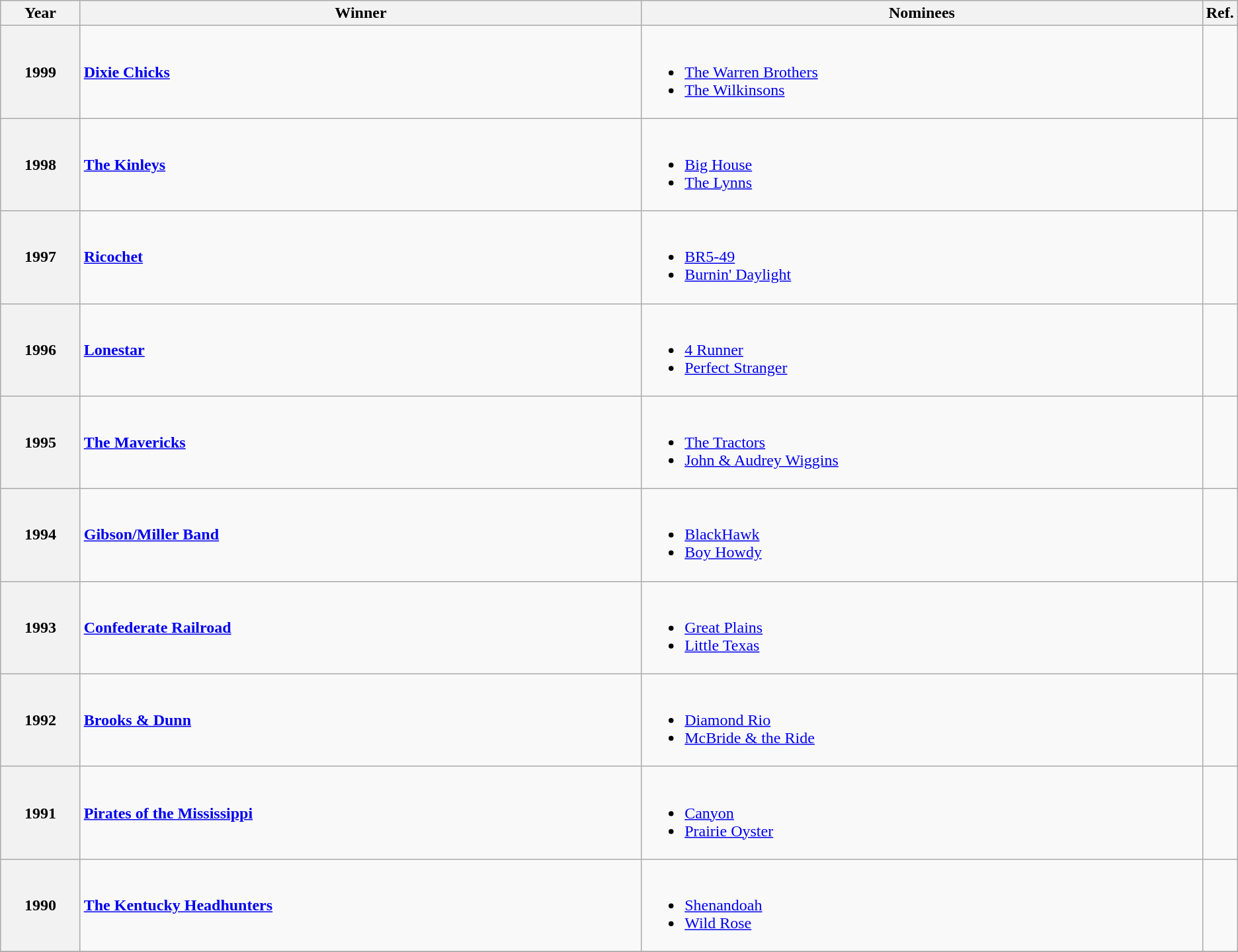<table class="wikitable sortable">
<tr>
<th width="30px">Year</th>
<th width="270px">Winner</th>
<th width="270px">Nominees</th>
<th width="1%" class=unsortable>Ref.</th>
</tr>
<tr>
<th>1999</th>
<td> <strong><a href='#'>Dixie Chicks</a></strong></td>
<td><br><ul><li><a href='#'>The Warren Brothers</a></li><li><a href='#'>The Wilkinsons</a></li></ul></td>
<td></td>
</tr>
<tr>
<th>1998</th>
<td> <strong><a href='#'>The Kinleys</a></strong></td>
<td><br><ul><li><a href='#'>Big House</a></li><li><a href='#'>The Lynns</a></li></ul></td>
<td></td>
</tr>
<tr>
<th>1997</th>
<td> <strong><a href='#'>Ricochet</a></strong></td>
<td><br><ul><li><a href='#'>BR5-49</a></li><li><a href='#'>Burnin' Daylight</a></li></ul></td>
<td></td>
</tr>
<tr>
<th>1996</th>
<td> <strong><a href='#'>Lonestar</a></strong></td>
<td><br><ul><li><a href='#'>4 Runner</a></li><li><a href='#'>Perfect Stranger</a></li></ul></td>
<td></td>
</tr>
<tr>
<th>1995</th>
<td> <strong><a href='#'>The Mavericks</a></strong></td>
<td><br><ul><li><a href='#'>The Tractors</a></li><li><a href='#'>John & Audrey Wiggins</a></li></ul></td>
<td></td>
</tr>
<tr>
<th>1994</th>
<td> <strong><a href='#'>Gibson/Miller Band</a></strong></td>
<td><br><ul><li><a href='#'>BlackHawk</a></li><li><a href='#'>Boy Howdy</a></li></ul></td>
<td></td>
</tr>
<tr>
<th>1993</th>
<td> <strong><a href='#'>Confederate Railroad</a></strong></td>
<td><br><ul><li><a href='#'>Great Plains</a></li><li><a href='#'>Little Texas</a></li></ul></td>
<td></td>
</tr>
<tr>
<th>1992</th>
<td> <strong><a href='#'>Brooks & Dunn</a></strong></td>
<td><br><ul><li><a href='#'>Diamond Rio</a></li><li><a href='#'>McBride & the Ride</a></li></ul></td>
<td></td>
</tr>
<tr>
<th>1991</th>
<td> <strong><a href='#'>Pirates of the Mississippi</a></strong></td>
<td><br><ul><li><a href='#'>Canyon</a></li><li><a href='#'>Prairie Oyster</a></li></ul></td>
<td></td>
</tr>
<tr>
<th>1990</th>
<td> <strong><a href='#'>The Kentucky Headhunters</a></strong></td>
<td><br><ul><li><a href='#'>Shenandoah</a></li><li><a href='#'>Wild Rose</a></li></ul></td>
<td></td>
</tr>
<tr>
</tr>
</table>
